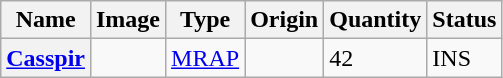<table class="wikitable">
<tr>
<th scope="col">Name</th>
<th scope="col">Image</th>
<th scope="col">Type</th>
<th scope="col">Origin</th>
<th scope="col">Quantity</th>
<th scope="col">Status</th>
</tr>
<tr>
<th scope="row"><a href='#'>Casspir</a></th>
<td></td>
<td><a href='#'>MRAP</a></td>
<td></td>
<td>42</td>
<td>INS</td>
</tr>
</table>
